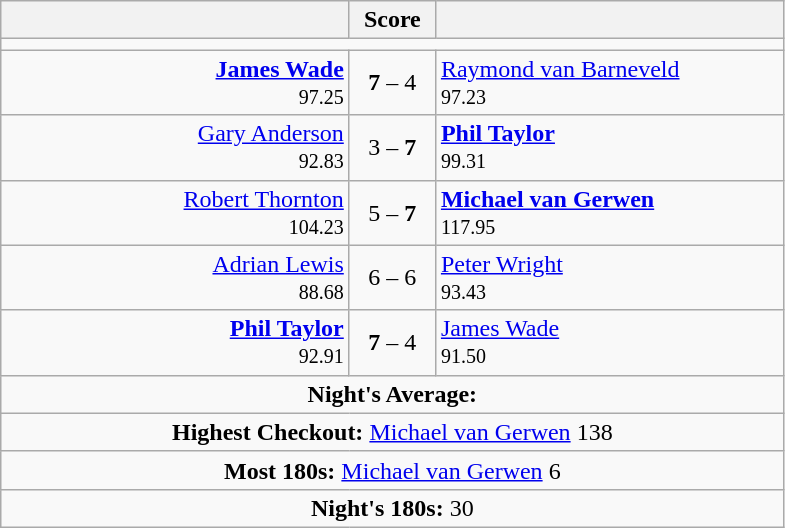<table class=wikitable style="text-align:center">
<tr>
<th width=225></th>
<th width=50>Score</th>
<th width=225></th>
</tr>
<tr align=centre>
<td colspan="3"></td>
</tr>
<tr align=left>
<td align=right><strong><a href='#'>James Wade</a></strong>  <br><small><span>97.25</span></small></td>
<td align=center><strong>7</strong> – 4</td>
<td> <a href='#'>Raymond van Barneveld</a> <br><small><span>97.23</span></small></td>
</tr>
<tr align=left>
<td align=right><a href='#'>Gary Anderson</a>  <br><small><span>92.83</span></small></td>
<td align=center>3 – <strong>7</strong></td>
<td> <strong><a href='#'>Phil Taylor</a></strong> <br><small><span>99.31</span></small></td>
</tr>
<tr align=left>
<td align=right><a href='#'>Robert Thornton</a>  <br><small><span>104.23</span></small></td>
<td align=center>5 – <strong>7</strong></td>
<td> <strong><a href='#'>Michael van Gerwen</a></strong> <br><small><span>117.95</span></small></td>
</tr>
<tr align=left>
<td align=right><a href='#'>Adrian Lewis</a>  <br><small><span>88.68</span></small></td>
<td align=center>6 – 6</td>
<td> <a href='#'>Peter Wright</a> <br><small><span>93.43</span></small></td>
</tr>
<tr align=left>
<td align=right><strong><a href='#'>Phil Taylor</a></strong>  <br><small><span>92.91</span></small></td>
<td align=center><strong>7</strong> – 4</td>
<td> <a href='#'>James Wade</a> <br><small><span>91.50</span></small></td>
</tr>
<tr align=center>
<td colspan="3"><strong>Night's Average:</strong> </td>
</tr>
<tr align=center>
<td colspan="3"><strong>Highest Checkout:</strong>  <a href='#'>Michael van Gerwen</a> 138</td>
</tr>
<tr align=center>
<td colspan="3"><strong>Most 180s:</strong>  <a href='#'>Michael van Gerwen</a> 6</td>
</tr>
<tr align=center>
<td colspan="3"><strong>Night's 180s:</strong> 30</td>
</tr>
</table>
